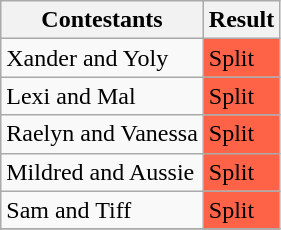<table class="wikitable sortable">
<tr>
<th>Contestants</th>
<th>Result</th>
</tr>
<tr>
<td>Xander and Yoly</td>
<td bgcolor="tomato">Split</td>
</tr>
<tr>
<td>Lexi and Mal</td>
<td bgcolor="tomato">Split</td>
</tr>
<tr>
<td>Raelyn and Vanessa</td>
<td bgcolor="tomato">Split</td>
</tr>
<tr>
<td>Mildred and Aussie</td>
<td bgcolor="tomato">Split</td>
</tr>
<tr>
<td>Sam and Tiff</td>
<td bgcolor="tomato">Split</td>
</tr>
<tr>
</tr>
</table>
